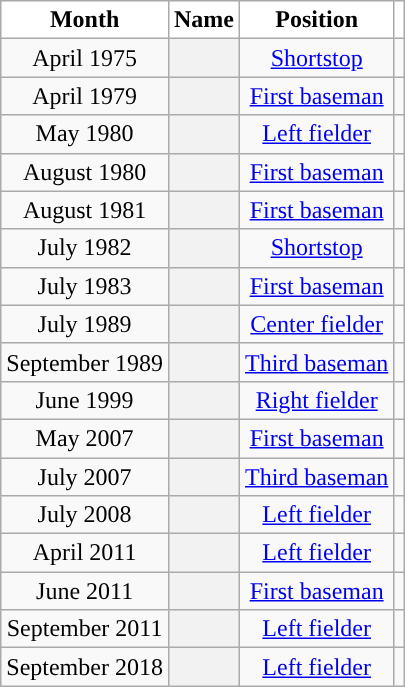<table class="wikitable sortable plainrowheaders" style="text-align:center">
<tr>
<th scope="col" style="background-color:#ffffff; border-top:#">Month</th>
<th scope="col" style="background-color:#ffffff; border-top:#">Name</th>
<th scope="col" style="background-color:#ffffff; border-top:#">Position</th>
<th scope="col" class="unsortable" style="background-color:#ffffff; border-top:#"></th>
</tr>
<tr>
<td>April 1975</td>
<th scope="row" style="text-align:center"> </th>
<td><a href='#'>Shortstop</a></td>
<td></td>
</tr>
<tr>
<td>April 1979</td>
<th scope="row" style="text-align:center"> </th>
<td><a href='#'>First baseman</a></td>
<td></td>
</tr>
<tr>
<td>May 1980</td>
<th scope="row" style="text-align:center"></th>
<td><a href='#'>Left fielder</a></td>
<td></td>
</tr>
<tr>
<td>August 1980</td>
<th scope="row" style="text-align:center"> </th>
<td><a href='#'>First baseman</a></td>
<td></td>
</tr>
<tr>
<td>August 1981</td>
<th scope="row" style="text-align:center"> </th>
<td><a href='#'>First baseman</a></td>
<td></td>
</tr>
<tr>
<td>July 1982</td>
<th scope="row" style="text-align:center"> </th>
<td><a href='#'>Shortstop</a></td>
<td></td>
</tr>
<tr>
<td>July 1983</td>
<th scope="row" style="text-align:center"> </th>
<td><a href='#'>First baseman</a></td>
<td></td>
</tr>
<tr>
<td>July 1989</td>
<th scope="row" style="text-align:center"> </th>
<td><a href='#'>Center fielder</a></td>
<td></td>
</tr>
<tr>
<td>September 1989</td>
<th scope="row" style="text-align:center"></th>
<td><a href='#'>Third baseman</a></td>
<td></td>
</tr>
<tr>
<td>June 1999</td>
<th scope="row" style="text-align:center"></th>
<td><a href='#'>Right fielder</a></td>
<td></td>
</tr>
<tr>
<td>May 2007</td>
<th scope="row" style="text-align:center"> </th>
<td><a href='#'>First baseman</a></td>
<td></td>
</tr>
<tr>
<td>July 2007</td>
<th scope="row" style="text-align:center"> </th>
<td><a href='#'>Third baseman</a></td>
<td></td>
</tr>
<tr>
<td>July 2008</td>
<th scope="row" style="text-align:center"> </th>
<td><a href='#'>Left fielder</a></td>
<td></td>
</tr>
<tr>
<td>April 2011</td>
<th scope="row" style="text-align:center"> </th>
<td><a href='#'>Left fielder</a></td>
<td></td>
</tr>
<tr>
<td>June 2011</td>
<th scope="row" style="text-align:center"> </th>
<td><a href='#'>First baseman</a></td>
<td></td>
</tr>
<tr>
<td>September 2011</td>
<th scope="row" style="text-align:center"> </th>
<td><a href='#'>Left fielder</a></td>
<td></td>
</tr>
<tr>
<td>September 2018</td>
<th scope="row" style="text-align:center"></th>
<td><a href='#'>Left fielder</a></td>
<td></td>
</tr>
</table>
